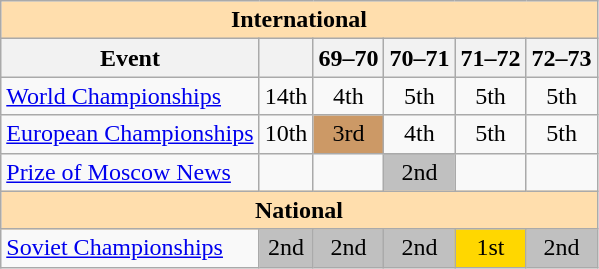<table class="wikitable" style="text-align:center">
<tr>
<th style="background-color: #ffdead; " colspan=6 align=center>International</th>
</tr>
<tr>
<th>Event</th>
<th></th>
<th>69–70</th>
<th>70–71</th>
<th>71–72</th>
<th>72–73</th>
</tr>
<tr>
<td align=left><a href='#'>World Championships</a></td>
<td>14th</td>
<td>4th</td>
<td>5th</td>
<td>5th</td>
<td>5th</td>
</tr>
<tr>
<td align=left><a href='#'>European Championships</a></td>
<td>10th</td>
<td bgcolor=cc9966>3rd</td>
<td>4th</td>
<td>5th</td>
<td>5th</td>
</tr>
<tr>
<td align=left><a href='#'>Prize of Moscow News</a></td>
<td></td>
<td></td>
<td bgcolor=silver>2nd</td>
<td></td>
<td></td>
</tr>
<tr>
<th style="background-color: #ffdead; " colspan=6 align=center>National</th>
</tr>
<tr>
<td align=left><a href='#'>Soviet Championships</a></td>
<td bgcolor=silver>2nd</td>
<td bgcolor=silver>2nd</td>
<td bgcolor=silver>2nd</td>
<td bgcolor=gold>1st</td>
<td bgcolor=silver>2nd</td>
</tr>
</table>
